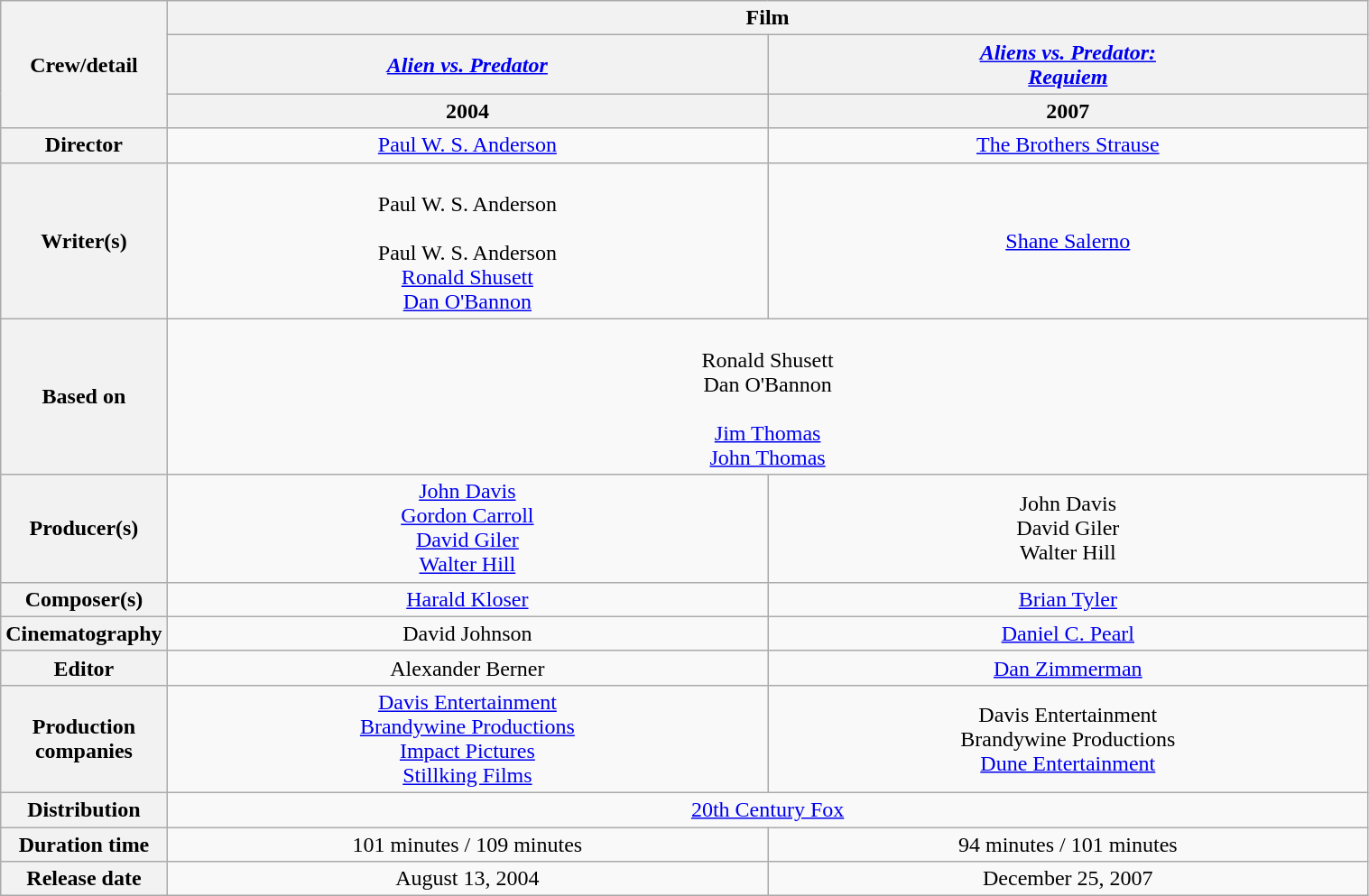<table class="wikitable" style="text-align:center; width:80%">
<tr>
<th rowspan="3">Crew/detail</th>
<th colspan="2">Film</th>
</tr>
<tr>
<th style="width:50%"><em><a href='#'>Alien vs. Predator</a></em></th>
<th style="width:50%;"><em><a href='#'>Aliens vs. Predator:<br> Requiem</a></em></th>
</tr>
<tr>
<th>2004</th>
<th>2007</th>
</tr>
<tr>
<th>Director</th>
<td><a href='#'>Paul W. S. Anderson</a></td>
<td><a href='#'>The Brothers Strause</a></td>
</tr>
<tr>
<th>Writer(s)</th>
<td> <br>Paul W. S. Anderson <br> <br>Paul W. S. Anderson <br><a href='#'>Ronald Shusett</a> <br><a href='#'>Dan O'Bannon</a></td>
<td><a href='#'>Shane Salerno</a></td>
</tr>
<tr>
<th>Based on</th>
<td colspan=2> <br>Ronald Shusett <br>Dan O'Bannon<br> <br><a href='#'>Jim Thomas</a> <br><a href='#'>John Thomas</a></td>
</tr>
<tr>
<th>Producer(s)</th>
<td><a href='#'>John Davis</a> <br><a href='#'>Gordon Carroll</a> <br><a href='#'>David Giler</a> <br><a href='#'>Walter Hill</a></td>
<td>John Davis <br>David Giler <br>Walter Hill</td>
</tr>
<tr>
<th>Composer(s)</th>
<td><a href='#'>Harald Kloser</a></td>
<td><a href='#'>Brian Tyler</a></td>
</tr>
<tr>
<th>Cinematography</th>
<td>David Johnson</td>
<td><a href='#'>Daniel C. Pearl</a></td>
</tr>
<tr>
<th>Editor</th>
<td>Alexander Berner</td>
<td><a href='#'>Dan Zimmerman</a></td>
</tr>
<tr>
<th>Production companies</th>
<td><a href='#'>Davis Entertainment</a> <br><a href='#'>Brandywine Productions</a><br><a href='#'>Impact Pictures</a><br><a href='#'>Stillking Films</a></td>
<td>Davis Entertainment <br>Brandywine Productions <br><a href='#'>Dune Entertainment</a></td>
</tr>
<tr>
<th>Distribution</th>
<td colspan="2"><a href='#'>20th Century Fox</a></td>
</tr>
<tr>
<th>Duration time</th>
<td>101 minutes  / 109 minutes </td>
<td>94 minutes  / 101 minutes </td>
</tr>
<tr>
<th>Release date</th>
<td>August 13, 2004</td>
<td>December 25, 2007</td>
</tr>
</table>
